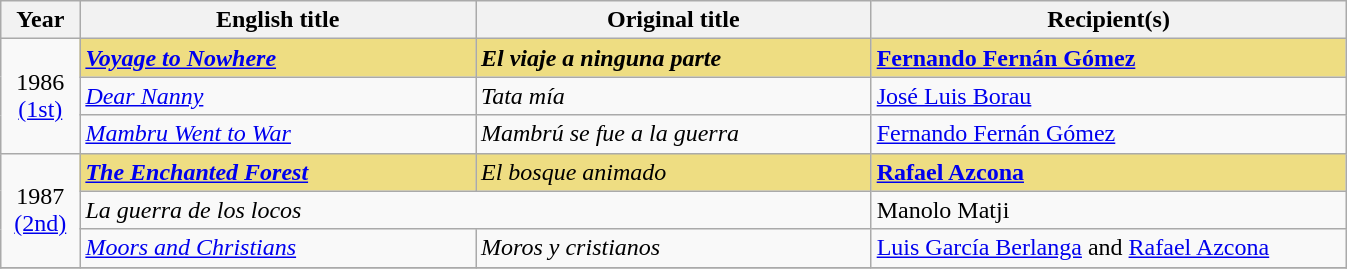<table class="wikitable sortable" style="text-align:left;"style="width:95%">
<tr>
<th scope="col" style="width:5%;">Year</th>
<th scope="col" style="width:25%;">English title</th>
<th scope="col" style="width:25%;">Original title</th>
<th scope="col" style="width:30%;">Recipient(s)</th>
</tr>
<tr>
<td rowspan="3" style="text-align:center;">1986<br><a href='#'>(1st)</a><br></td>
<td style="background:#eedd82;"><strong><em><a href='#'>Voyage to Nowhere</a></em></strong></td>
<td style="background:#eedd82;"><strong><em>El viaje a ninguna parte</em></strong></td>
<td style="background:#eedd82;"><strong><a href='#'>Fernando Fernán Gómez</a></strong></td>
</tr>
<tr>
<td><em><a href='#'>Dear Nanny</a></em></td>
<td><em>Tata mía</em></td>
<td><a href='#'>José Luis Borau</a></td>
</tr>
<tr>
<td><em><a href='#'>Mambru Went to War</a></em></td>
<td><em>Mambrú se fue a la guerra</em></td>
<td><a href='#'>Fernando Fernán Gómez</a></td>
</tr>
<tr>
<td rowspan="3" style="text-align:center;">1987<br><a href='#'>(2nd)</a></td>
<td style="background:#eedd82;"><strong><em><a href='#'>The Enchanted Forest</a></em></strong></td>
<td style="background:#eedd82;"><em>El bosque animado</em></td>
<td style="background:#eedd82;"><strong><a href='#'>Rafael Azcona</a></strong></td>
</tr>
<tr>
<td colspan="2"><em>La guerra de los locos</em></td>
<td>Manolo Matji</td>
</tr>
<tr>
<td><em><a href='#'>Moors and Christians</a></em></td>
<td><em>Moros y cristianos</em></td>
<td><a href='#'>Luis García Berlanga</a> and <a href='#'>Rafael Azcona</a></td>
</tr>
<tr>
</tr>
</table>
